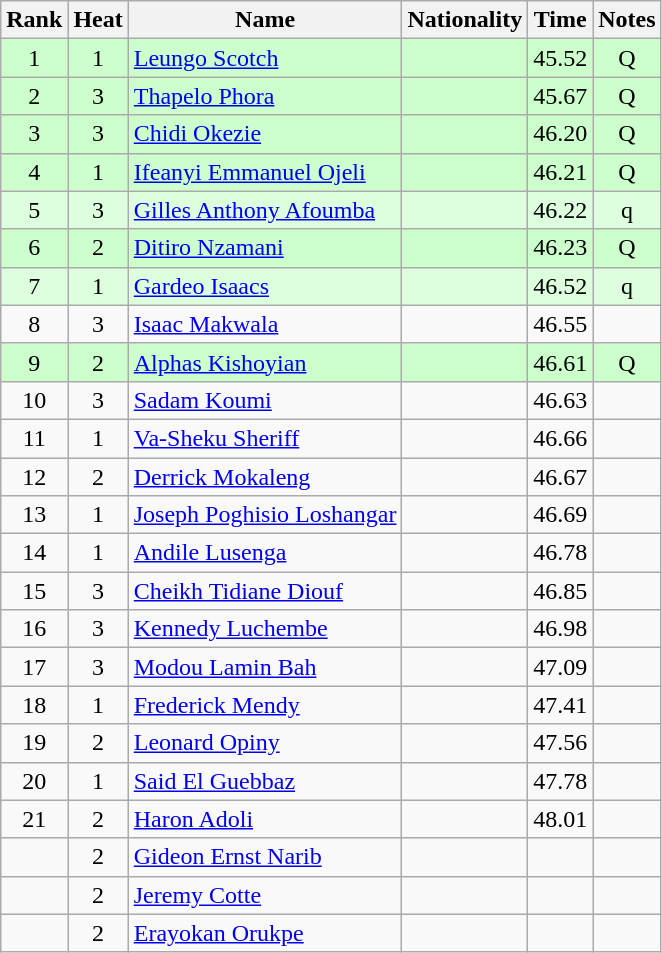<table class="wikitable sortable" style="text-align:center">
<tr>
<th>Rank</th>
<th>Heat</th>
<th>Name</th>
<th>Nationality</th>
<th>Time</th>
<th>Notes</th>
</tr>
<tr bgcolor=ccffcc>
<td>1</td>
<td>1</td>
<td align=left><a href='#'>Leungo Scotch</a></td>
<td align=left></td>
<td>45.52</td>
<td>Q</td>
</tr>
<tr bgcolor=ccffcc>
<td>2</td>
<td>3</td>
<td align=left><a href='#'>Thapelo Phora</a></td>
<td align=left></td>
<td>45.67</td>
<td>Q</td>
</tr>
<tr bgcolor=ccffcc>
<td>3</td>
<td>3</td>
<td align=left><a href='#'>Chidi Okezie</a></td>
<td align=left></td>
<td>46.20</td>
<td>Q</td>
</tr>
<tr bgcolor=ccffcc>
<td>4</td>
<td>1</td>
<td align=left><a href='#'>Ifeanyi Emmanuel Ojeli</a></td>
<td align=left></td>
<td>46.21</td>
<td>Q</td>
</tr>
<tr bgcolor=ddffdd>
<td>5</td>
<td>3</td>
<td align=left><a href='#'>Gilles Anthony Afoumba</a></td>
<td align=left></td>
<td>46.22</td>
<td>q</td>
</tr>
<tr bgcolor=ccffcc>
<td>6</td>
<td>2</td>
<td align=left><a href='#'>Ditiro Nzamani</a></td>
<td align=left></td>
<td>46.23</td>
<td>Q</td>
</tr>
<tr bgcolor=ddffdd>
<td>7</td>
<td>1</td>
<td align=left><a href='#'>Gardeo Isaacs</a></td>
<td align=left></td>
<td>46.52</td>
<td>q</td>
</tr>
<tr>
<td>8</td>
<td>3</td>
<td align=left><a href='#'>Isaac Makwala</a></td>
<td align=left></td>
<td>46.55</td>
<td></td>
</tr>
<tr bgcolor=ccffcc>
<td>9</td>
<td>2</td>
<td align=left><a href='#'>Alphas Kishoyian</a></td>
<td align=left></td>
<td>46.61</td>
<td>Q</td>
</tr>
<tr>
<td>10</td>
<td>3</td>
<td align=left><a href='#'>Sadam Koumi</a></td>
<td align=left></td>
<td>46.63</td>
<td></td>
</tr>
<tr>
<td>11</td>
<td>1</td>
<td align=left><a href='#'>Va-Sheku Sheriff</a></td>
<td align=left></td>
<td>46.66</td>
<td></td>
</tr>
<tr>
<td>12</td>
<td>2</td>
<td align=left><a href='#'>Derrick Mokaleng</a></td>
<td align=left></td>
<td>46.67</td>
<td></td>
</tr>
<tr>
<td>13</td>
<td>1</td>
<td align=left><a href='#'>Joseph Poghisio Loshangar</a></td>
<td align=left></td>
<td>46.69</td>
<td></td>
</tr>
<tr>
<td>14</td>
<td>1</td>
<td align=left><a href='#'>Andile Lusenga</a></td>
<td align=left></td>
<td>46.78</td>
<td></td>
</tr>
<tr>
<td>15</td>
<td>3</td>
<td align=left><a href='#'>Cheikh Tidiane Diouf</a></td>
<td align=left></td>
<td>46.85</td>
<td></td>
</tr>
<tr>
<td>16</td>
<td>3</td>
<td align=left><a href='#'>Kennedy Luchembe</a></td>
<td align=left></td>
<td>46.98</td>
<td></td>
</tr>
<tr>
<td>17</td>
<td>3</td>
<td align=left><a href='#'>Modou Lamin Bah</a></td>
<td align=left></td>
<td>47.09</td>
<td></td>
</tr>
<tr>
<td>18</td>
<td>1</td>
<td align=left><a href='#'>Frederick Mendy</a></td>
<td align=left></td>
<td>47.41</td>
<td></td>
</tr>
<tr>
<td>19</td>
<td>2</td>
<td align=left><a href='#'>Leonard Opiny</a></td>
<td align=left></td>
<td>47.56</td>
<td></td>
</tr>
<tr>
<td>20</td>
<td>1</td>
<td align=left><a href='#'>Said El Guebbaz</a></td>
<td align=left></td>
<td>47.78</td>
<td></td>
</tr>
<tr>
<td>21</td>
<td>2</td>
<td align=left><a href='#'>Haron Adoli</a></td>
<td align=left></td>
<td>48.01</td>
<td></td>
</tr>
<tr>
<td></td>
<td>2</td>
<td align=left><a href='#'>Gideon Ernst Narib</a></td>
<td align=left></td>
<td></td>
<td></td>
</tr>
<tr>
<td></td>
<td>2</td>
<td align=left><a href='#'>Jeremy Cotte</a></td>
<td align=left></td>
<td></td>
<td></td>
</tr>
<tr>
<td></td>
<td>2</td>
<td align=left><a href='#'>Erayokan Orukpe</a></td>
<td align=left></td>
<td></td>
<td></td>
</tr>
</table>
